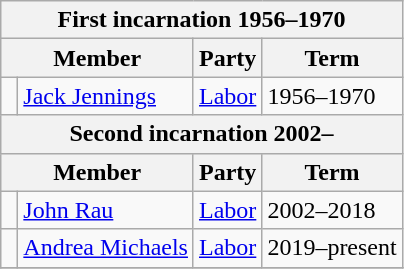<table class="wikitable">
<tr>
<th colspan="4">First incarnation 1956–1970</th>
</tr>
<tr>
<th colspan="2">Member</th>
<th>Party</th>
<th>Term</th>
</tr>
<tr>
<td> </td>
<td><a href='#'>Jack Jennings</a></td>
<td><a href='#'>Labor</a></td>
<td>1956–1970</td>
</tr>
<tr>
<th colspan="4">Second incarnation 2002–</th>
</tr>
<tr>
<th colspan="2">Member</th>
<th>Party</th>
<th>Term</th>
</tr>
<tr>
<td> </td>
<td><a href='#'>John Rau</a></td>
<td><a href='#'>Labor</a></td>
<td>2002–2018</td>
</tr>
<tr>
<td> </td>
<td><a href='#'>Andrea Michaels</a></td>
<td><a href='#'>Labor</a></td>
<td>2019–present</td>
</tr>
<tr>
</tr>
</table>
